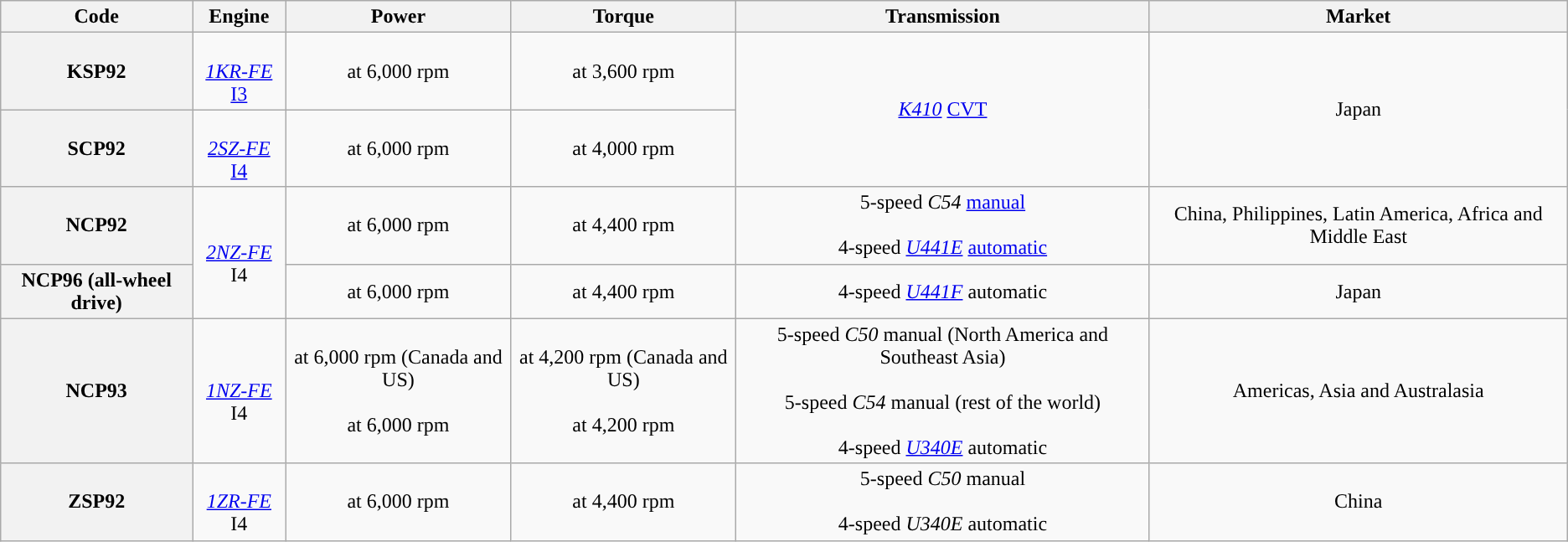<table class="wikitable" style="text-align:center">
<tr>
<th>Code</th>
<th>Engine</th>
<th>Power</th>
<th>Torque</th>
<th>Transmission</th>
<th>Market</th>
</tr>
<tr>
<th>KSP92</th>
<td><br><em><a href='#'>1KR-FE</a></em> <a href='#'>I3</a></td>
<td> at 6,000 rpm</td>
<td> at 3,600 rpm</td>
<td rowspan=2><em><a href='#'>K410</a></em> <a href='#'>CVT</a></td>
<td rowspan=2>Japan</td>
</tr>
<tr>
<th>SCP92</th>
<td><br><em><a href='#'>2SZ-FE</a></em> <a href='#'>I4</a></td>
<td> at 6,000 rpm</td>
<td> at 4,000 rpm</td>
</tr>
<tr>
<th>NCP92</th>
<td rowspan=2><br><em><a href='#'>2NZ-FE</a></em> I4</td>
<td> at 6,000 rpm</td>
<td> at 4,400 rpm</td>
<td>5-speed <em>C54</em> <a href='#'>manual</a><br><br>4-speed <em><a href='#'>U441E</a></em> <a href='#'>automatic</a></td>
<td>China, Philippines, Latin America, Africa and Middle East</td>
</tr>
<tr>
<th>NCP96 (all-wheel drive)</th>
<td> at 6,000 rpm</td>
<td> at 4,400 rpm</td>
<td>4-speed <em><a href='#'>U441F</a></em> automatic</td>
<td>Japan</td>
</tr>
<tr>
<th>NCP93</th>
<td><br><em><a href='#'>1NZ-FE</a></em> I4</td>
<td> at 6,000 rpm (Canada and US)<br><br> at 6,000 rpm</td>
<td> at 4,200 rpm (Canada and US)<br><br> at 4,200 rpm</td>
<td>5-speed <em>C50</em> manual (North America and Southeast Asia)<br><br>5-speed <em>C54</em> manual (rest of the world)<br><br>4-speed <em><a href='#'>U340E</a></em> automatic</td>
<td>Americas, Asia and Australasia</td>
</tr>
<tr>
<th>ZSP92</th>
<td><br><em><a href='#'>1ZR-FE</a></em> I4</td>
<td> at 6,000 rpm</td>
<td> at 4,400 rpm</td>
<td>5-speed <em>C50</em> manual<br><br>4-speed <em>U340E</em> automatic</td>
<td>China</td>
</tr>
</table>
